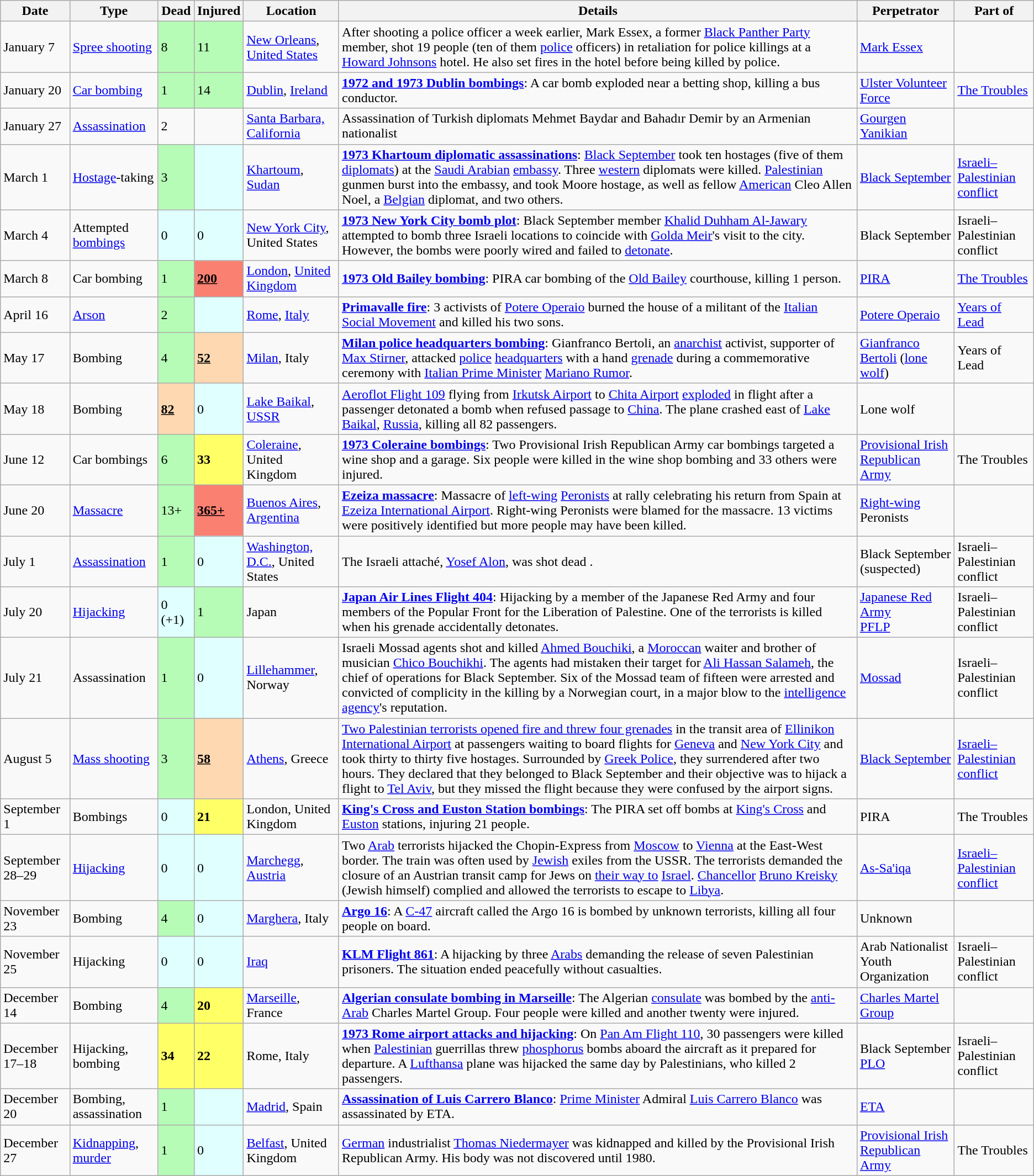<table class="wikitable sortable">
<tr>
<th>Date</th>
<th>Type</th>
<th>Dead</th>
<th>Injured</th>
<th>Location</th>
<th class="unsortable">Details</th>
<th>Perpetrator</th>
<th>Part of<br></th>
</tr>
<tr>
<td>January 7</td>
<td><a href='#'>Spree shooting</a></td>
<td style="background:#B6FCB6">8</td>
<td style="background:#B6FCB6">11</td>
<td><a href='#'>New Orleans</a>, <a href='#'>United States</a></td>
<td>After shooting a police officer a week earlier, Mark Essex, a former <a href='#'>Black Panther Party</a> member, shot 19 people (ten of them <a href='#'>police</a> officers) in retaliation for police killings at a <a href='#'>Howard Johnsons</a> hotel. He also set fires in the hotel before being killed by police.</td>
<td><a href='#'>Mark Essex</a></td>
<td></td>
</tr>
<tr>
<td>January 20</td>
<td><a href='#'>Car bombing</a></td>
<td style="background:#B6FCB6">1</td>
<td style="background:#B6FCB6">14</td>
<td><a href='#'>Dublin</a>, <a href='#'>Ireland</a></td>
<td><strong><a href='#'>1972 and 1973 Dublin bombings</a></strong>: A car bomb exploded near a betting shop, killing a bus conductor.</td>
<td><a href='#'>Ulster Volunteer Force</a></td>
<td><a href='#'>The Troubles</a></td>
</tr>
<tr>
<td>January 27</td>
<td><a href='#'>Assassination</a></td>
<td>2</td>
<td></td>
<td><a href='#'>Santa Barbara, California</a></td>
<td>Assassination of Turkish diplomats Mehmet Baydar and Bahadır Demir by an Armenian nationalist</td>
<td><a href='#'>Gourgen Yanikian</a></td>
<td></td>
</tr>
<tr>
<td>March 1</td>
<td><a href='#'>Hostage</a>-taking</td>
<td style="background:#B6FCB6">3</td>
<td style="background:#E0FFFF"></td>
<td><a href='#'>Khartoum</a>, <a href='#'>Sudan</a></td>
<td><strong><a href='#'>1973 Khartoum diplomatic assassinations</a></strong>: <a href='#'>Black September</a> took ten hostages (five of them <a href='#'>diplomats</a>) at the <a href='#'>Saudi Arabian</a> <a href='#'>embassy</a>. Three <a href='#'>western</a> diplomats were killed. <a href='#'>Palestinian</a> gunmen burst into the embassy, and took Moore hostage, as well as fellow <a href='#'>American</a> Cleo Allen Noel, a <a href='#'>Belgian</a> diplomat, and two others.</td>
<td><a href='#'>Black September</a></td>
<td><a href='#'>Israeli–Palestinian conflict</a></td>
</tr>
<tr>
<td>March 4</td>
<td>Attempted <a href='#'>bombings</a></td>
<td style="background:#E0FFFF">0</td>
<td style="background:#E0FFFF">0</td>
<td><a href='#'>New York City</a>, United States</td>
<td><strong><a href='#'>1973 New York City bomb plot</a></strong>: Black September member <a href='#'>Khalid Duhham Al-Jawary</a> attempted to bomb three Israeli locations to coincide with <a href='#'>Golda Meir</a>'s visit to the city. However, the bombs were poorly wired and failed to <a href='#'>detonate</a>.</td>
<td>Black September</td>
<td>Israeli–Palestinian conflict</td>
</tr>
<tr>
<td>March 8</td>
<td>Car bombing</td>
<td style="background:#B6FCB6">1</td>
<td style="background:#FA8072"><u><strong>200</strong></u></td>
<td><a href='#'>London</a>, <a href='#'>United Kingdom</a></td>
<td><strong><a href='#'>1973 Old Bailey bombing</a></strong>: PIRA car bombing of the <a href='#'>Old Bailey</a> courthouse, killing 1 person.</td>
<td><a href='#'>PIRA</a></td>
<td><a href='#'>The Troubles</a></td>
</tr>
<tr>
<td>April 16</td>
<td><a href='#'>Arson</a></td>
<td style="background:#B6FCB6">2</td>
<td style="background:#E0FFFF"></td>
<td><a href='#'>Rome</a>, <a href='#'>Italy</a></td>
<td><strong><a href='#'>Primavalle fire</a></strong>: 3 activists of <a href='#'>Potere Operaio</a> burned the house of a militant of the <a href='#'>Italian Social Movement</a> and killed his two sons.</td>
<td><a href='#'>Potere Operaio</a></td>
<td><a href='#'>Years of Lead</a></td>
</tr>
<tr>
<td>May 17</td>
<td>Bombing</td>
<td style="background:#B6FCB6">4</td>
<td style="background:#FED8B1"><u><strong>52</strong></u></td>
<td><a href='#'>Milan</a>, Italy</td>
<td><strong><a href='#'>Milan police headquarters bombing</a></strong>: Gianfranco Bertoli, an <a href='#'>anarchist</a> activist, supporter of <a href='#'>Max Stirner</a>, attacked <a href='#'>police</a> <a href='#'>headquarters</a> with a hand <a href='#'>grenade</a> during a commemorative ceremony with <a href='#'>Italian Prime Minister</a> <a href='#'>Mariano Rumor</a>.</td>
<td><a href='#'>Gianfranco Bertoli</a> (<a href='#'>lone wolf</a>)</td>
<td>Years of Lead</td>
</tr>
<tr>
<td>May 18</td>
<td>Bombing</td>
<td style="background:#FED8B1"><u><strong>82</strong></u></td>
<td style="background:#E0FFFF">0</td>
<td><a href='#'>Lake Baikal</a>, <a href='#'>USSR</a></td>
<td><a href='#'>Aeroflot Flight 109</a> flying from <a href='#'>Irkutsk Airport</a> to <a href='#'>Chita Airport</a> <a href='#'>exploded</a> in flight after a passenger detonated a bomb when refused passage to <a href='#'>China</a>. The plane crashed east of <a href='#'>Lake Baikal</a>, <a href='#'>Russia</a>, killing all 82 passengers.</td>
<td>Lone wolf</td>
<td></td>
</tr>
<tr>
<td>June 12</td>
<td>Car bombings</td>
<td style="background:#B6FCB6">6</td>
<td style="background:#FFFF66"><strong>33</strong></td>
<td><a href='#'>Coleraine</a>, United Kingdom</td>
<td><strong><a href='#'>1973 Coleraine bombings</a></strong>: Two Provisional Irish Republican Army car bombings targeted a wine shop and a garage. Six people were killed in the wine shop bombing and 33 others were injured.</td>
<td><a href='#'>Provisional Irish Republican Army</a></td>
<td>The Troubles</td>
</tr>
<tr>
<td>June 20</td>
<td><a href='#'>Massacre</a></td>
<td style="background:#B6FCB6">13+</td>
<td style="background:#FA8072"><u><strong>365+</strong></u></td>
<td><a href='#'>Buenos Aires</a>, <a href='#'>Argentina</a></td>
<td><strong><a href='#'>Ezeiza massacre</a></strong>: Massacre of <a href='#'>left-wing</a> <a href='#'>Peronists</a> at rally celebrating his return from Spain at <a href='#'>Ezeiza International Airport</a>. Right-wing Peronists were blamed for the massacre. 13 victims were positively identified but more people may have been killed.</td>
<td><a href='#'>Right-wing</a> Peronists</td>
<td></td>
</tr>
<tr>
<td>July 1</td>
<td><a href='#'>Assassination</a></td>
<td style="background:#B6FCB6">1</td>
<td style="background:#E0FFFF">0</td>
<td><a href='#'>Washington, D.C.</a>, United States</td>
<td>The Israeli attaché, <a href='#'>Yosef Alon</a>, was shot dead .</td>
<td>Black September (suspected)</td>
<td>Israeli–Palestinian conflict</td>
</tr>
<tr>
<td>July 20</td>
<td><a href='#'>Hijacking</a></td>
<td style="background:#E0FFFF">0 (+1)</td>
<td style="background:#B6FCB6">1</td>
<td>Japan</td>
<td><strong><a href='#'>Japan Air Lines Flight 404</a></strong>: Hijacking by a member of the Japanese Red Army and four members of the Popular Front for the Liberation of Palestine. One of the terrorists is killed when his grenade accidentally detonates.</td>
<td><a href='#'>Japanese Red Army</a><br><a href='#'>PFLP</a></td>
<td>Israeli–Palestinian conflict</td>
</tr>
<tr>
<td>July 21</td>
<td>Assassination</td>
<td style="background:#B6FCB6">1</td>
<td style="background:#E0FFFF">0</td>
<td><a href='#'>Lillehammer</a>, Norway</td>
<td>Israeli Mossad agents shot and killed <a href='#'>Ahmed Bouchiki</a>, a <a href='#'>Moroccan</a> waiter and brother of musician <a href='#'>Chico Bouchikhi</a>. The agents had mistaken their target for <a href='#'>Ali Hassan Salameh</a>, the chief of operations for Black September. Six of the Mossad team of fifteen were arrested and convicted of complicity in the killing by a Norwegian court, in a major blow to the <a href='#'>intelligence agency</a>'s reputation.</td>
<td><a href='#'>Mossad</a></td>
<td>Israeli–Palestinian conflict</td>
</tr>
<tr>
<td>August 5</td>
<td><a href='#'>Mass shooting</a></td>
<td style="background:#B6FCB6">3</td>
<td style="background:#FED8B1"><u><strong>58</strong></u></td>
<td><a href='#'>Athens</a>, Greece</td>
<td><a href='#'>Two Palestinian terrorists opened fire and threw four grenades</a> in the transit area of <a href='#'>Ellinikon International Airport</a> at passengers waiting to board flights for <a href='#'>Geneva</a> and <a href='#'>New York City</a> and took thirty to thirty five hostages. Surrounded by <a href='#'>Greek Police</a>, they surrendered after two hours. They declared that they belonged to Black September and their objective was to hijack a flight to <a href='#'>Tel Aviv</a>, but they missed the flight because they were confused by the airport signs.</td>
<td><a href='#'>Black September</a></td>
<td><a href='#'>Israeli–Palestinian conflict</a></td>
</tr>
<tr>
<td>September 1</td>
<td>Bombings</td>
<td style="background:#E0FFFF">0</td>
<td style="background:#FFFF66"><strong>21</strong></td>
<td>London, United Kingdom</td>
<td><strong><a href='#'>King's Cross and Euston Station bombings</a></strong>: The PIRA set off bombs at <a href='#'>King's Cross</a> and <a href='#'>Euston</a> stations, injuring 21 people.</td>
<td>PIRA</td>
<td>The Troubles</td>
</tr>
<tr>
<td>September 28–29</td>
<td><a href='#'>Hijacking</a></td>
<td style="background:#E0FFFF">0</td>
<td style="background:#E0FFFF">0</td>
<td><a href='#'>Marchegg</a>, <a href='#'>Austria</a></td>
<td>Two <a href='#'>Arab</a> terrorists hijacked the Chopin-Express from <a href='#'>Moscow</a> to <a href='#'>Vienna</a> at the East-West border. The train was often used by <a href='#'>Jewish</a> exiles from the USSR. The terrorists demanded the closure of an Austrian transit camp for Jews on <a href='#'>their way to</a> <a href='#'>Israel</a>. <a href='#'>Chancellor</a> <a href='#'>Bruno Kreisky</a> (Jewish himself) complied and allowed the terrorists to escape to <a href='#'>Libya</a>.</td>
<td><a href='#'>As-Sa'iqa</a></td>
<td><a href='#'>Israeli–Palestinian conflict</a></td>
</tr>
<tr>
<td>November 23</td>
<td>Bombing</td>
<td style="background:#B6FCB6">4</td>
<td style="background:#E0FFFF">0</td>
<td><a href='#'>Marghera</a>, Italy</td>
<td><strong><a href='#'>Argo 16</a></strong>: A <a href='#'>C-47</a> aircraft called the Argo 16 is bombed by unknown terrorists, killing all four people on board.</td>
<td>Unknown</td>
<td></td>
</tr>
<tr>
<td>November 25</td>
<td>Hijacking</td>
<td style="background:#E0FFFF">0</td>
<td style="background:#E0FFFF">0</td>
<td><a href='#'>Iraq</a></td>
<td><strong><a href='#'>KLM Flight 861</a></strong>: A hijacking by three <a href='#'>Arabs</a> demanding the release of seven Palestinian prisoners. The situation ended peacefully without casualties.</td>
<td>Arab Nationalist Youth Organization</td>
<td>Israeli–Palestinian conflict</td>
</tr>
<tr>
<td>December 14</td>
<td>Bombing</td>
<td style="background:#B6FCB6">4</td>
<td style="background:#FFFF66"><strong>20</strong></td>
<td><a href='#'>Marseille</a>, France</td>
<td><strong><a href='#'>Algerian consulate bombing in Marseille</a></strong>: The Algerian <a href='#'>consulate</a> was bombed by the <a href='#'>anti-Arab</a> Charles Martel Group. Four people were killed and another twenty were injured.</td>
<td><a href='#'>Charles Martel Group</a></td>
<td></td>
</tr>
<tr>
<td>December 17–18</td>
<td>Hijacking, bombing</td>
<td style="background:#FFFF66"><strong>34</strong></td>
<td style="background:#FFFF66"><strong>22</strong></td>
<td>Rome, Italy</td>
<td><strong><a href='#'>1973 Rome airport attacks and hijacking</a></strong>: On <a href='#'>Pan Am Flight 110</a>, 30 passengers were killed when <a href='#'>Palestinian</a> guerrillas threw <a href='#'>phosphorus</a> bombs aboard the aircraft as it prepared for departure. A <a href='#'>Lufthansa</a> plane was hijacked the same day by Palestinians, who killed 2 passengers.</td>
<td>Black September<br><a href='#'>PLO</a></td>
<td>Israeli–Palestinian conflict</td>
</tr>
<tr>
<td>December 20</td>
<td>Bombing, assassination</td>
<td style="background:#B6FCB6">1</td>
<td style="background:#E0FFFF"></td>
<td><a href='#'>Madrid</a>, Spain</td>
<td><strong><a href='#'>Assassination of Luis Carrero Blanco</a></strong>: <a href='#'>Prime Minister</a> Admiral <a href='#'>Luis Carrero Blanco</a> was assassinated by ETA.</td>
<td><a href='#'>ETA</a></td>
<td></td>
</tr>
<tr>
<td>December 27</td>
<td><a href='#'>Kidnapping</a>, <a href='#'>murder</a></td>
<td style="background:#B6FCB6">1</td>
<td style="background:#E0FFFF">0</td>
<td><a href='#'>Belfast</a>, United Kingdom</td>
<td><a href='#'>German</a> industrialist <a href='#'>Thomas Niedermayer</a> was kidnapped and killed by the Provisional Irish Republican Army. His body was not discovered until 1980.</td>
<td><a href='#'>Provisional Irish Republican Army</a></td>
<td>The Troubles</td>
</tr>
</table>
